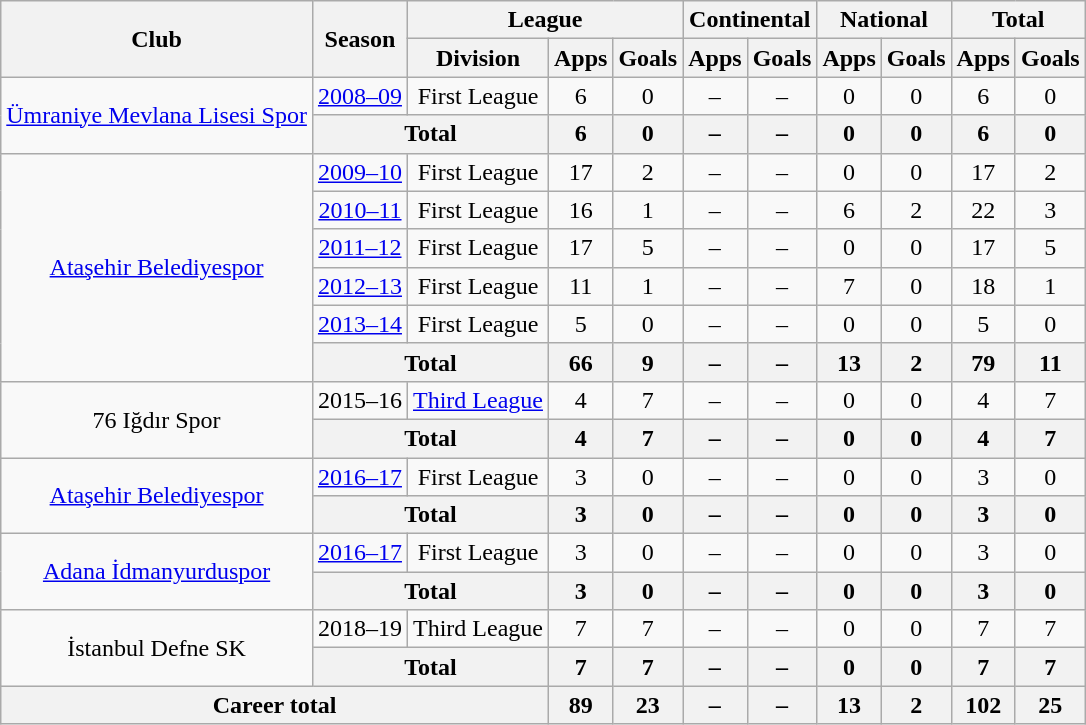<table class="wikitable" style="text-align: center;">
<tr>
<th rowspan=2>Club</th>
<th rowspan=2>Season</th>
<th colspan=3>League</th>
<th colspan=2>Continental</th>
<th colspan=2>National</th>
<th colspan=2>Total</th>
</tr>
<tr>
<th>Division</th>
<th>Apps</th>
<th>Goals</th>
<th>Apps</th>
<th>Goals</th>
<th>Apps</th>
<th>Goals</th>
<th>Apps</th>
<th>Goals</th>
</tr>
<tr>
<td rowspan=2><a href='#'>Ümraniye Mevlana Lisesi Spor</a></td>
<td><a href='#'>2008–09</a></td>
<td>First League</td>
<td>6</td>
<td>0</td>
<td>–</td>
<td>–</td>
<td>0</td>
<td>0</td>
<td>6</td>
<td>0</td>
</tr>
<tr>
<th colspan=2>Total</th>
<th>6</th>
<th>0</th>
<th>–</th>
<th>–</th>
<th>0</th>
<th>0</th>
<th>6</th>
<th>0</th>
</tr>
<tr>
<td rowspan=6><a href='#'>Ataşehir Belediyespor</a></td>
<td><a href='#'>2009–10</a></td>
<td>First League</td>
<td>17</td>
<td>2</td>
<td>–</td>
<td>–</td>
<td>0</td>
<td>0</td>
<td>17</td>
<td>2</td>
</tr>
<tr>
<td><a href='#'>2010–11</a></td>
<td>First League</td>
<td>16</td>
<td>1</td>
<td>–</td>
<td>–</td>
<td>6</td>
<td>2</td>
<td>22</td>
<td>3</td>
</tr>
<tr>
<td><a href='#'>2011–12</a></td>
<td>First League</td>
<td>17</td>
<td>5</td>
<td>–</td>
<td>–</td>
<td>0</td>
<td>0</td>
<td>17</td>
<td>5</td>
</tr>
<tr>
<td><a href='#'>2012–13</a></td>
<td>First League</td>
<td>11</td>
<td>1</td>
<td>–</td>
<td>–</td>
<td>7</td>
<td>0</td>
<td>18</td>
<td>1</td>
</tr>
<tr>
<td><a href='#'>2013–14</a></td>
<td>First League</td>
<td>5</td>
<td>0</td>
<td>–</td>
<td>–</td>
<td>0</td>
<td>0</td>
<td>5</td>
<td>0</td>
</tr>
<tr>
<th colspan=2>Total</th>
<th>66</th>
<th>9</th>
<th>–</th>
<th>–</th>
<th>13</th>
<th>2</th>
<th>79</th>
<th>11</th>
</tr>
<tr>
<td rowspan=2>76 Iğdır Spor</td>
<td>2015–16</td>
<td><a href='#'>Third League</a></td>
<td>4</td>
<td>7</td>
<td>–</td>
<td>–</td>
<td>0</td>
<td>0</td>
<td>4</td>
<td>7</td>
</tr>
<tr>
<th colspan=2>Total</th>
<th>4</th>
<th>7</th>
<th>–</th>
<th>–</th>
<th>0</th>
<th>0</th>
<th>4</th>
<th>7</th>
</tr>
<tr>
<td rowspan=2><a href='#'>Ataşehir Belediyespor</a></td>
<td><a href='#'>2016–17</a></td>
<td>First League</td>
<td>3</td>
<td>0</td>
<td>–</td>
<td>–</td>
<td>0</td>
<td>0</td>
<td>3</td>
<td>0</td>
</tr>
<tr>
<th colspan=2>Total</th>
<th>3</th>
<th>0</th>
<th>–</th>
<th>–</th>
<th>0</th>
<th>0</th>
<th>3</th>
<th>0</th>
</tr>
<tr>
<td rowspan=2><a href='#'>Adana İdmanyurduspor</a></td>
<td><a href='#'>2016–17</a></td>
<td>First League</td>
<td>3</td>
<td>0</td>
<td>–</td>
<td>–</td>
<td>0</td>
<td>0</td>
<td>3</td>
<td>0</td>
</tr>
<tr>
<th colspan=2>Total</th>
<th>3</th>
<th>0</th>
<th>–</th>
<th>–</th>
<th>0</th>
<th>0</th>
<th>3</th>
<th>0</th>
</tr>
<tr>
<td rowspan=2>İstanbul Defne SK</td>
<td>2018–19</td>
<td>Third League</td>
<td>7</td>
<td>7</td>
<td>–</td>
<td>–</td>
<td>0</td>
<td>0</td>
<td>7</td>
<td>7</td>
</tr>
<tr>
<th colspan=2>Total</th>
<th>7</th>
<th>7</th>
<th>–</th>
<th>–</th>
<th>0</th>
<th>0</th>
<th>7</th>
<th>7</th>
</tr>
<tr>
<th colspan=3>Career total</th>
<th>89</th>
<th>23</th>
<th>–</th>
<th>–</th>
<th>13</th>
<th>2</th>
<th>102</th>
<th>25</th>
</tr>
</table>
